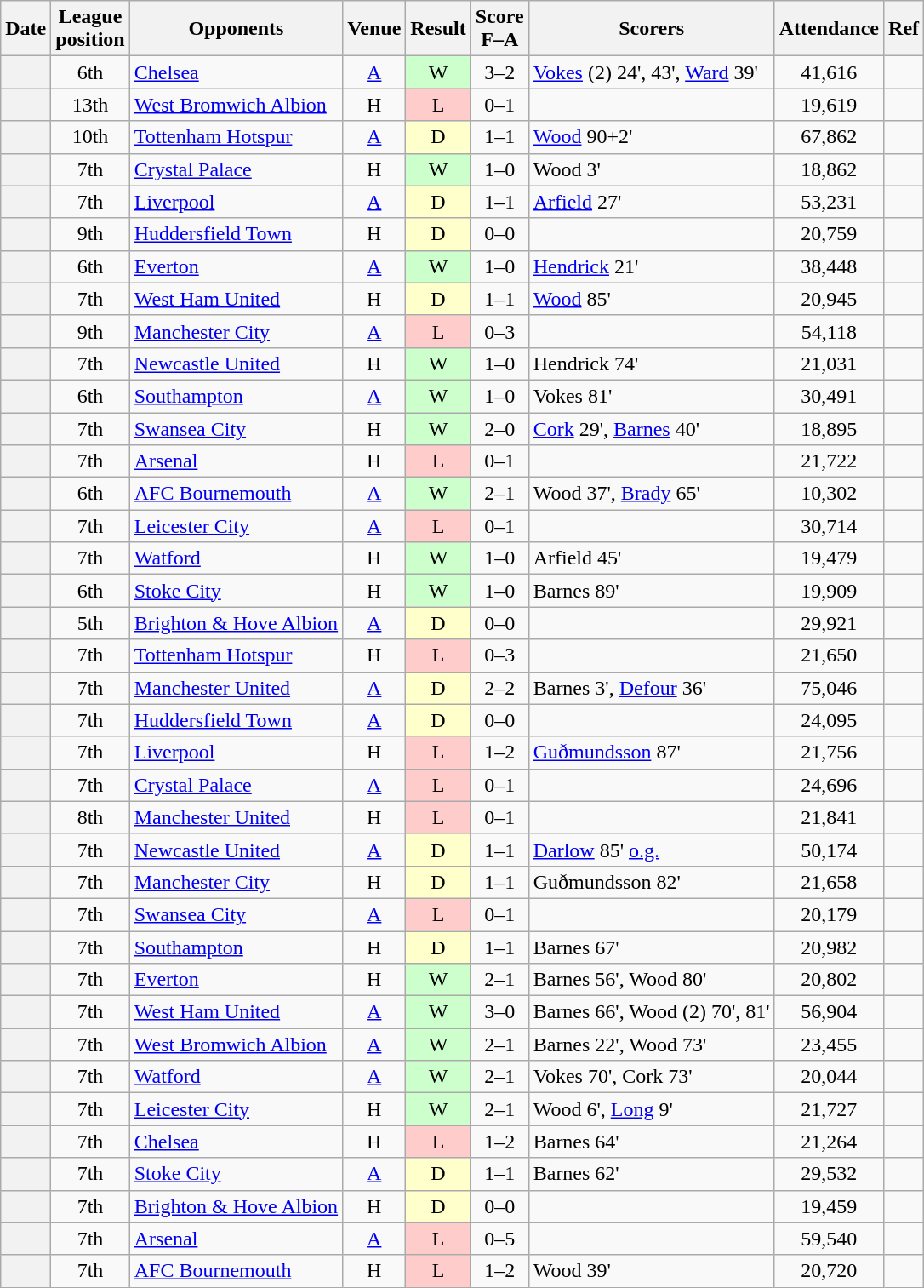<table class="wikitable plainrowheaders sortable" style="text-align:center">
<tr>
<th scope="col">Date</th>
<th scope="col">League<br>position</th>
<th scope="col">Opponents</th>
<th scope="col">Venue</th>
<th scope="col">Result</th>
<th scope="col">Score<br>F–A</th>
<th scope="col" class="unsortable">Scorers</th>
<th scope="col">Attendance</th>
<th scope="col" class="unsortable">Ref</th>
</tr>
<tr>
<th scope="row"></th>
<td>6th</td>
<td align="left"><a href='#'>Chelsea</a></td>
<td><a href='#'>A</a></td>
<td bgcolor="ccffcc">W</td>
<td>3–2</td>
<td align="left"><a href='#'>Vokes</a> (2) 24', 43', <a href='#'>Ward</a> 39'</td>
<td>41,616</td>
<td></td>
</tr>
<tr>
<th scope="row"></th>
<td>13th</td>
<td align="left"><a href='#'>West Bromwich Albion</a></td>
<td>H</td>
<td bgcolor="#ffcccc">L</td>
<td>0–1</td>
<td></td>
<td>19,619</td>
<td></td>
</tr>
<tr>
<th scope="row"></th>
<td>10th</td>
<td align="left"><a href='#'>Tottenham Hotspur</a></td>
<td><a href='#'>A</a></td>
<td bgcolor="#ffffcc">D</td>
<td>1–1</td>
<td align="left"><a href='#'>Wood</a> 90+2'</td>
<td>67,862</td>
<td></td>
</tr>
<tr>
<th scope="row"></th>
<td>7th</td>
<td align="left"><a href='#'>Crystal Palace</a></td>
<td>H</td>
<td bgcolor="#ccffcc">W</td>
<td>1–0</td>
<td align="left">Wood 3'</td>
<td>18,862</td>
<td></td>
</tr>
<tr>
<th scope="row"></th>
<td>7th</td>
<td align="left"><a href='#'>Liverpool</a></td>
<td><a href='#'>A</a></td>
<td bgcolor="#ffffcc">D</td>
<td>1–1</td>
<td align="left"><a href='#'>Arfield</a> 27'</td>
<td>53,231</td>
<td></td>
</tr>
<tr>
<th scope="row"></th>
<td>9th</td>
<td align="left"><a href='#'>Huddersfield Town</a></td>
<td>H</td>
<td bgcolor="#ffffcc">D</td>
<td>0–0</td>
<td align="left"></td>
<td>20,759</td>
<td></td>
</tr>
<tr>
<th scope="row"></th>
<td>6th</td>
<td align="left"><a href='#'>Everton</a></td>
<td><a href='#'>A</a></td>
<td bgcolor="#ccffcc">W</td>
<td>1–0</td>
<td align="left"><a href='#'>Hendrick</a> 21'</td>
<td>38,448</td>
<td></td>
</tr>
<tr>
<th scope="row"></th>
<td>7th</td>
<td align="left"><a href='#'>West Ham United</a></td>
<td>H</td>
<td bgcolor="#ffffcc">D</td>
<td>1–1</td>
<td align="left"><a href='#'>Wood</a> 85'</td>
<td>20,945</td>
<td></td>
</tr>
<tr>
<th scope="row"></th>
<td>9th</td>
<td align="left"><a href='#'>Manchester City</a></td>
<td><a href='#'>A</a></td>
<td bgcolor="#ffcccc">L</td>
<td>0–3</td>
<td align="left"></td>
<td>54,118</td>
<td></td>
</tr>
<tr>
<th scope="row"></th>
<td>7th</td>
<td align="left"><a href='#'>Newcastle United</a></td>
<td>H</td>
<td bgcolor="#ccffcc">W</td>
<td>1–0</td>
<td align="left">Hendrick 74'</td>
<td>21,031</td>
<td></td>
</tr>
<tr>
<th scope="row"></th>
<td>6th</td>
<td align="left"><a href='#'>Southampton</a></td>
<td><a href='#'>A</a></td>
<td bgcolor="#ccffcc">W</td>
<td>1–0</td>
<td align="left">Vokes 81'</td>
<td>30,491</td>
<td></td>
</tr>
<tr>
<th scope="row"></th>
<td>7th</td>
<td align="left"><a href='#'>Swansea City</a></td>
<td>H</td>
<td bgcolor="#ccffcc">W</td>
<td>2–0</td>
<td align="left"><a href='#'>Cork</a> 29', <a href='#'>Barnes</a> 40'</td>
<td>18,895</td>
<td></td>
</tr>
<tr>
<th scope="row"></th>
<td>7th</td>
<td align="left"><a href='#'>Arsenal</a></td>
<td>H</td>
<td bgcolor="#ffcccc">L</td>
<td>0–1</td>
<td align="left"></td>
<td>21,722</td>
<td></td>
</tr>
<tr>
<th scope="row"></th>
<td>6th</td>
<td align="left"><a href='#'>AFC Bournemouth</a></td>
<td><a href='#'>A</a></td>
<td bgcolor="#ccffcc">W</td>
<td>2–1</td>
<td align="left">Wood 37', <a href='#'>Brady</a> 65'</td>
<td>10,302</td>
<td></td>
</tr>
<tr>
<th scope="row"></th>
<td>7th</td>
<td align="left"><a href='#'>Leicester City</a></td>
<td><a href='#'>A</a></td>
<td bgcolor="#ffcccc">L</td>
<td>0–1</td>
<td></td>
<td>30,714</td>
<td></td>
</tr>
<tr>
<th scope="row"></th>
<td>7th</td>
<td align="left"><a href='#'>Watford</a></td>
<td>H</td>
<td bgcolor="#ccffcc">W</td>
<td>1–0</td>
<td align="left">Arfield 45'</td>
<td>19,479</td>
<td></td>
</tr>
<tr>
<th scope="row"></th>
<td>6th</td>
<td align="left"><a href='#'>Stoke City</a></td>
<td>H</td>
<td bgcolor="#ccffcc">W</td>
<td>1–0</td>
<td align="left">Barnes 89'</td>
<td>19,909</td>
<td></td>
</tr>
<tr>
<th scope="row"></th>
<td>5th</td>
<td align="left"><a href='#'>Brighton & Hove Albion</a></td>
<td><a href='#'>A</a></td>
<td bgcolor="#ffffcc">D</td>
<td>0–0</td>
<td></td>
<td>29,921</td>
<td></td>
</tr>
<tr>
<th scope="row"></th>
<td>7th</td>
<td align="left"><a href='#'>Tottenham Hotspur</a></td>
<td>H</td>
<td bgcolor="#ffcccc">L</td>
<td>0–3</td>
<td></td>
<td>21,650</td>
<td></td>
</tr>
<tr>
<th scope="row"></th>
<td>7th</td>
<td align="left"><a href='#'>Manchester United</a></td>
<td><a href='#'>A</a></td>
<td bgcolor="#ffffcc">D</td>
<td>2–2</td>
<td align="left">Barnes 3', <a href='#'>Defour</a> 36'</td>
<td>75,046</td>
<td></td>
</tr>
<tr>
<th scope="row"></th>
<td>7th</td>
<td align="left"><a href='#'>Huddersfield Town</a></td>
<td><a href='#'>A</a></td>
<td bgcolor="#ffffcc">D</td>
<td>0–0</td>
<td align="left"></td>
<td>24,095</td>
<td></td>
</tr>
<tr>
<th scope="row"></th>
<td>7th</td>
<td align="left"><a href='#'>Liverpool</a></td>
<td>H</td>
<td bgcolor="#ffcccc">L</td>
<td>1–2</td>
<td align="left"><a href='#'>Guðmundsson</a> 87'</td>
<td>21,756</td>
<td></td>
</tr>
<tr>
<th scope="row"></th>
<td>7th</td>
<td align="left"><a href='#'>Crystal Palace</a></td>
<td><a href='#'>A</a></td>
<td bgcolor="#ffcccc">L</td>
<td>0–1</td>
<td align="left"></td>
<td>24,696</td>
<td></td>
</tr>
<tr>
<th scope="row"></th>
<td>8th</td>
<td align="left"><a href='#'>Manchester United</a></td>
<td>H</td>
<td bgcolor="#ffcccc">L</td>
<td>0–1</td>
<td align="left"></td>
<td>21,841</td>
<td></td>
</tr>
<tr>
<th scope="row"></th>
<td>7th</td>
<td align="left"><a href='#'>Newcastle United</a></td>
<td><a href='#'>A</a></td>
<td bgcolor="#ffffcc">D</td>
<td>1–1</td>
<td align="left"><a href='#'>Darlow</a> 85' <a href='#'>o.g.</a></td>
<td>50,174</td>
<td></td>
</tr>
<tr>
<th scope="row"></th>
<td>7th</td>
<td align="left"><a href='#'>Manchester City</a></td>
<td>H</td>
<td bgcolor="#ffffcc">D</td>
<td>1–1</td>
<td align="left">Guðmundsson 82'</td>
<td>21,658</td>
<td></td>
</tr>
<tr>
<th scope="row"></th>
<td>7th</td>
<td align="left"><a href='#'>Swansea City</a></td>
<td><a href='#'>A</a></td>
<td bgcolor="#ffcccc">L</td>
<td>0–1</td>
<td align="left"></td>
<td>20,179</td>
<td></td>
</tr>
<tr>
<th scope="row"></th>
<td>7th</td>
<td align="left"><a href='#'>Southampton</a></td>
<td>H</td>
<td bgcolor="#ffffcc">D</td>
<td>1–1</td>
<td align="left">Barnes 67'</td>
<td>20,982</td>
<td></td>
</tr>
<tr>
<th scope="row"></th>
<td>7th</td>
<td align="left"><a href='#'>Everton</a></td>
<td>H</td>
<td bgcolor="#ccffcc">W</td>
<td>2–1</td>
<td align="left">Barnes 56', Wood 80'</td>
<td>20,802</td>
<td></td>
</tr>
<tr>
<th scope="row"></th>
<td>7th</td>
<td align="left"><a href='#'>West Ham United</a></td>
<td><a href='#'>A</a></td>
<td bgcolor="#ccffcc">W</td>
<td>3–0</td>
<td align="left">Barnes 66', Wood (2) 70', 81'</td>
<td>56,904</td>
<td></td>
</tr>
<tr>
<th scope="row"></th>
<td>7th</td>
<td align="left"><a href='#'>West Bromwich Albion</a></td>
<td><a href='#'>A</a></td>
<td bgcolor="#ccffcc">W</td>
<td>2–1</td>
<td align="left">Barnes 22', Wood 73'</td>
<td>23,455</td>
<td></td>
</tr>
<tr>
<th scope="row"></th>
<td>7th</td>
<td align="left"><a href='#'>Watford</a></td>
<td><a href='#'>A</a></td>
<td bgcolor="#ccffcc">W</td>
<td>2–1</td>
<td align="left">Vokes 70', Cork 73'</td>
<td>20,044</td>
<td></td>
</tr>
<tr>
<th scope="row"></th>
<td>7th</td>
<td align="left"><a href='#'>Leicester City</a></td>
<td>H</td>
<td bgcolor="#ccffcc">W</td>
<td>2–1</td>
<td align="left">Wood 6', <a href='#'>Long</a> 9'</td>
<td>21,727</td>
<td></td>
</tr>
<tr>
<th scope="row"></th>
<td>7th</td>
<td align="left"><a href='#'>Chelsea</a></td>
<td>H</td>
<td bgcolor="#ffcccc">L</td>
<td>1–2</td>
<td align="left">Barnes 64'</td>
<td>21,264</td>
<td></td>
</tr>
<tr>
<th scope="row"></th>
<td>7th</td>
<td align="left"><a href='#'>Stoke City</a></td>
<td><a href='#'>A</a></td>
<td bgcolor="#ffffcc">D</td>
<td>1–1</td>
<td align="left">Barnes 62'</td>
<td>29,532</td>
<td></td>
</tr>
<tr>
<th scope="row"></th>
<td>7th</td>
<td align="left"><a href='#'>Brighton & Hove Albion</a></td>
<td>H</td>
<td bgcolor="#ffffcc">D</td>
<td>0–0</td>
<td align="left"></td>
<td>19,459</td>
<td></td>
</tr>
<tr>
<th scope="row"></th>
<td>7th</td>
<td align="left"><a href='#'>Arsenal</a></td>
<td><a href='#'>A</a></td>
<td bgcolor="#ffcccc">L</td>
<td>0–5</td>
<td align="left"></td>
<td>59,540</td>
<td></td>
</tr>
<tr>
<th scope="row"></th>
<td>7th</td>
<td align="left"><a href='#'>AFC Bournemouth</a></td>
<td>H</td>
<td bgcolor="#ffcccc">L</td>
<td>1–2</td>
<td align="left">Wood 39'</td>
<td>20,720</td>
<td></td>
</tr>
</table>
